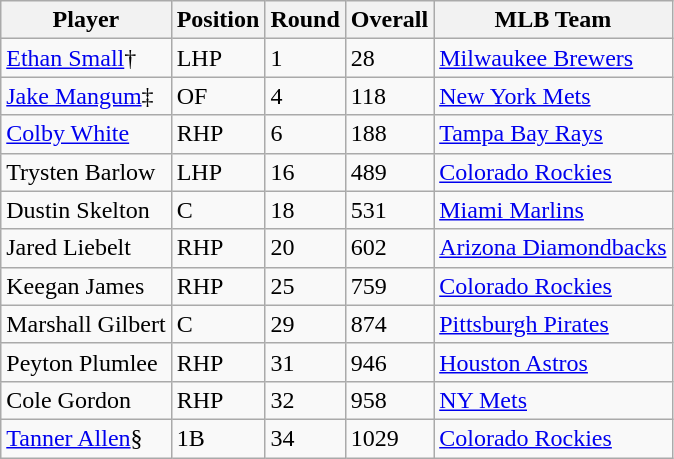<table class="wikitable">
<tr>
<th>Player</th>
<th>Position</th>
<th>Round</th>
<th>Overall</th>
<th>MLB Team</th>
</tr>
<tr>
<td><a href='#'>Ethan Small</a>†</td>
<td>LHP</td>
<td>1</td>
<td>28</td>
<td><a href='#'>Milwaukee Brewers</a></td>
</tr>
<tr>
<td><a href='#'>Jake Mangum</a>‡</td>
<td>OF</td>
<td>4</td>
<td>118</td>
<td><a href='#'>New York Mets</a></td>
</tr>
<tr>
<td><a href='#'>Colby White</a></td>
<td>RHP</td>
<td>6</td>
<td>188</td>
<td><a href='#'>Tampa Bay Rays</a></td>
</tr>
<tr>
<td>Trysten Barlow</td>
<td>LHP</td>
<td>16</td>
<td>489</td>
<td><a href='#'>Colorado Rockies</a></td>
</tr>
<tr>
<td>Dustin Skelton</td>
<td>C</td>
<td>18</td>
<td>531</td>
<td><a href='#'>Miami Marlins</a></td>
</tr>
<tr>
<td>Jared Liebelt</td>
<td>RHP</td>
<td>20</td>
<td>602</td>
<td><a href='#'>Arizona Diamondbacks</a></td>
</tr>
<tr>
<td>Keegan James</td>
<td>RHP</td>
<td>25</td>
<td>759</td>
<td><a href='#'>Colorado Rockies</a></td>
</tr>
<tr>
<td>Marshall Gilbert</td>
<td>C</td>
<td>29</td>
<td>874</td>
<td><a href='#'>Pittsburgh Pirates</a></td>
</tr>
<tr>
<td>Peyton Plumlee</td>
<td>RHP</td>
<td>31</td>
<td>946</td>
<td><a href='#'>Houston Astros</a></td>
</tr>
<tr>
<td>Cole Gordon</td>
<td>RHP</td>
<td>32</td>
<td>958</td>
<td><a href='#'>NY Mets</a></td>
</tr>
<tr>
<td><a href='#'>Tanner Allen</a>§</td>
<td>1B</td>
<td>34</td>
<td>1029</td>
<td><a href='#'>Colorado Rockies</a></td>
</tr>
</table>
